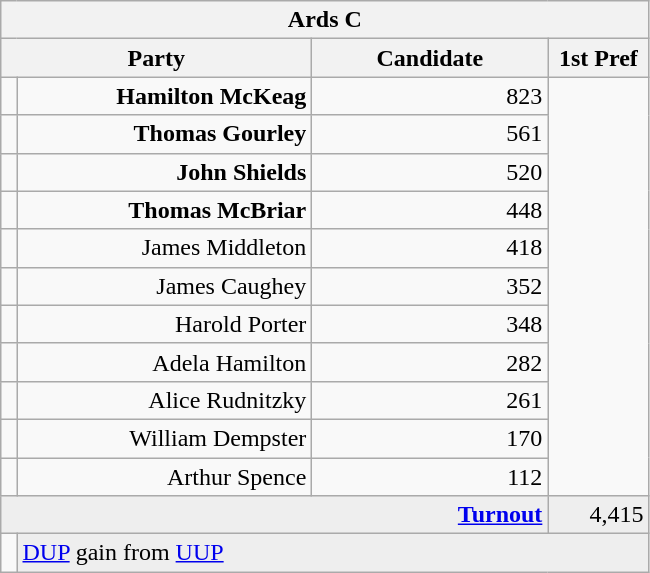<table class="wikitable">
<tr>
<th colspan="4" align="center">Ards C</th>
</tr>
<tr>
<th colspan="2" align="center" width=200>Party</th>
<th width=150>Candidate</th>
<th width=60>1st Pref</th>
</tr>
<tr>
<td></td>
<td align="right"><strong>Hamilton McKeag</strong></td>
<td align="right">823</td>
</tr>
<tr>
<td></td>
<td align="right"><strong>Thomas Gourley</strong></td>
<td align="right">561</td>
</tr>
<tr>
<td></td>
<td align="right"><strong>John Shields</strong></td>
<td align="right">520</td>
</tr>
<tr>
<td></td>
<td align="right"><strong>Thomas McBriar</strong></td>
<td align="right">448</td>
</tr>
<tr>
<td></td>
<td align="right">James Middleton</td>
<td align="right">418</td>
</tr>
<tr>
<td></td>
<td align="right">James Caughey</td>
<td align="right">352</td>
</tr>
<tr>
<td></td>
<td align="right">Harold Porter</td>
<td align="right">348</td>
</tr>
<tr>
<td></td>
<td align="right">Adela Hamilton</td>
<td align="right">282</td>
</tr>
<tr>
<td></td>
<td align="right">Alice Rudnitzky</td>
<td align="right">261</td>
</tr>
<tr>
<td></td>
<td align="right">William Dempster</td>
<td align="right">170</td>
</tr>
<tr>
<td></td>
<td align="right">Arthur Spence</td>
<td align="right">112</td>
</tr>
<tr bgcolor="EEEEEE">
<td colspan=3 align="right"><strong><a href='#'>Turnout</a></strong></td>
<td align="right">4,415</td>
</tr>
<tr>
<td bgcolor=></td>
<td colspan=3 bgcolor="EEEEEE"><a href='#'>DUP</a> gain from <a href='#'>UUP</a></td>
</tr>
</table>
